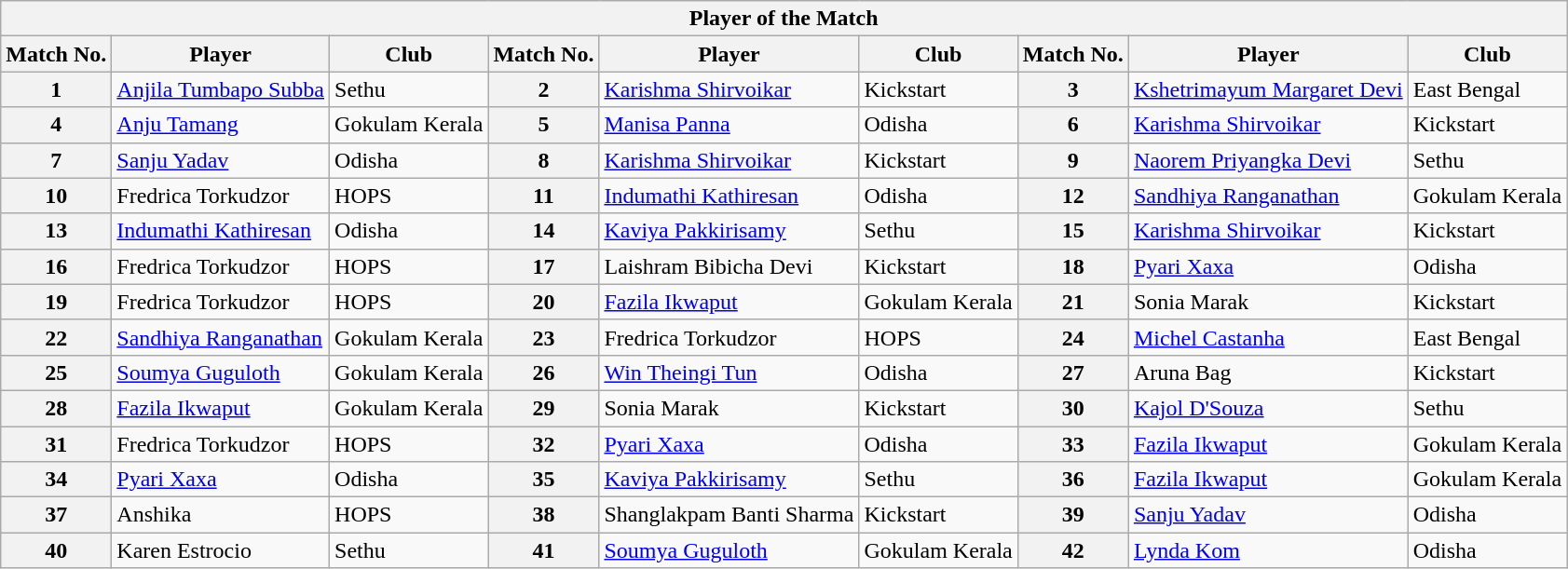<table class="wikitable collapsible collapsed" style="text-align: left; font-size">
<tr>
<th colspan="9">Player of the Match</th>
</tr>
<tr>
<th>Match No.</th>
<th>Player</th>
<th>Club</th>
<th>Match No.</th>
<th>Player</th>
<th>Club</th>
<th>Match No.</th>
<th>Player</th>
<th>Club</th>
</tr>
<tr>
<th>1</th>
<td align="left"> <a href='#'>Anjila Tumbapo Subba</a></td>
<td align="left">Sethu</td>
<th>2</th>
<td align="left"> <a href='#'>Karishma Shirvoikar</a></td>
<td align="left">Kickstart</td>
<th>3</th>
<td align="left"> <a href='#'>Kshetrimayum Margaret Devi</a></td>
<td align="left">East Bengal</td>
</tr>
<tr>
<th>4</th>
<td align="left"> <a href='#'>Anju Tamang</a></td>
<td align="left">Gokulam Kerala</td>
<th>5</th>
<td align="left"> <a href='#'>Manisa Panna</a></td>
<td align="left">Odisha</td>
<th>6</th>
<td align="left"> <a href='#'>Karishma Shirvoikar</a></td>
<td align="left">Kickstart</td>
</tr>
<tr>
<th>7</th>
<td align="left"> <a href='#'>Sanju Yadav</a></td>
<td align="left">Odisha</td>
<th>8</th>
<td align="left"> <a href='#'>Karishma Shirvoikar</a></td>
<td align="left">Kickstart</td>
<th>9</th>
<td align="left"> <a href='#'>Naorem Priyangka Devi</a></td>
<td align="left">Sethu</td>
</tr>
<tr>
<th>10</th>
<td align="left"> Fredrica Torkudzor</td>
<td align="left">HOPS</td>
<th>11</th>
<td align="left"> <a href='#'>Indumathi Kathiresan</a></td>
<td align="left">Odisha</td>
<th>12</th>
<td align="left"> <a href='#'>Sandhiya Ranganathan</a></td>
<td align="left">Gokulam Kerala</td>
</tr>
<tr>
<th>13</th>
<td align="left"> <a href='#'>Indumathi Kathiresan</a></td>
<td align="left">Odisha</td>
<th>14</th>
<td align="left"> <a href='#'>Kaviya Pakkirisamy</a></td>
<td align="left">Sethu</td>
<th>15</th>
<td align="left"> <a href='#'>Karishma Shirvoikar</a></td>
<td align="left">Kickstart</td>
</tr>
<tr>
<th>16</th>
<td align="left"> Fredrica Torkudzor</td>
<td align="left">HOPS</td>
<th>17</th>
<td align="left"> Laishram Bibicha Devi</td>
<td align="left">Kickstart</td>
<th>18</th>
<td align="left"> <a href='#'>Pyari Xaxa</a></td>
<td align="left">Odisha</td>
</tr>
<tr>
<th>19</th>
<td align="left"> Fredrica Torkudzor</td>
<td align="left">HOPS</td>
<th>20</th>
<td align="left"> <a href='#'>Fazila Ikwaput</a></td>
<td align="left">Gokulam Kerala</td>
<th>21</th>
<td align="left"> Sonia Marak</td>
<td align="left">Kickstart</td>
</tr>
<tr>
<th>22</th>
<td align="left"> <a href='#'>Sandhiya Ranganathan</a></td>
<td align="left">Gokulam Kerala</td>
<th>23</th>
<td align="left"> Fredrica Torkudzor</td>
<td align="left">HOPS</td>
<th>24</th>
<td align="left"> <a href='#'>Michel Castanha</a></td>
<td align="left">East Bengal</td>
</tr>
<tr>
<th>25</th>
<td align="left"> <a href='#'>Soumya Guguloth</a></td>
<td align="left">Gokulam Kerala</td>
<th>26</th>
<td align="left"> <a href='#'>Win Theingi Tun</a></td>
<td align="left">Odisha</td>
<th>27</th>
<td align="left"> Aruna Bag</td>
<td align="left">Kickstart</td>
</tr>
<tr>
<th>28</th>
<td align="left"> <a href='#'>Fazila Ikwaput</a></td>
<td align="left">Gokulam Kerala</td>
<th>29</th>
<td align="left"> Sonia Marak</td>
<td align="left">Kickstart</td>
<th>30</th>
<td align="left"> <a href='#'>Kajol D'Souza</a></td>
<td align="left">Sethu</td>
</tr>
<tr>
<th>31</th>
<td align="left"> Fredrica Torkudzor</td>
<td align="left">HOPS</td>
<th>32</th>
<td align="left"> <a href='#'>Pyari Xaxa</a></td>
<td align="left">Odisha</td>
<th>33</th>
<td align="left"> <a href='#'>Fazila Ikwaput</a></td>
<td align="left">Gokulam Kerala</td>
</tr>
<tr>
<th>34</th>
<td align="left"> <a href='#'>Pyari Xaxa</a></td>
<td align="left">Odisha</td>
<th>35</th>
<td align="left"> <a href='#'>Kaviya Pakkirisamy</a></td>
<td align="left">Sethu</td>
<th>36</th>
<td align="left"> <a href='#'>Fazila Ikwaput</a></td>
<td align="left">Gokulam Kerala</td>
</tr>
<tr>
<th>37</th>
<td align="left"> Anshika</td>
<td align="left">HOPS</td>
<th>38</th>
<td align="left"> Shanglakpam Banti Sharma</td>
<td align="left">Kickstart</td>
<th>39</th>
<td align="left"> <a href='#'>Sanju Yadav</a></td>
<td align="left">Odisha</td>
</tr>
<tr>
<th>40</th>
<td align="left"> Karen Estrocio</td>
<td align="left">Sethu</td>
<th>41</th>
<td align="left"> <a href='#'>Soumya Guguloth</a></td>
<td align="left">Gokulam Kerala</td>
<th>42</th>
<td align="left"> <a href='#'>Lynda Kom</a></td>
<td align="left">Odisha</td>
</tr>
</table>
